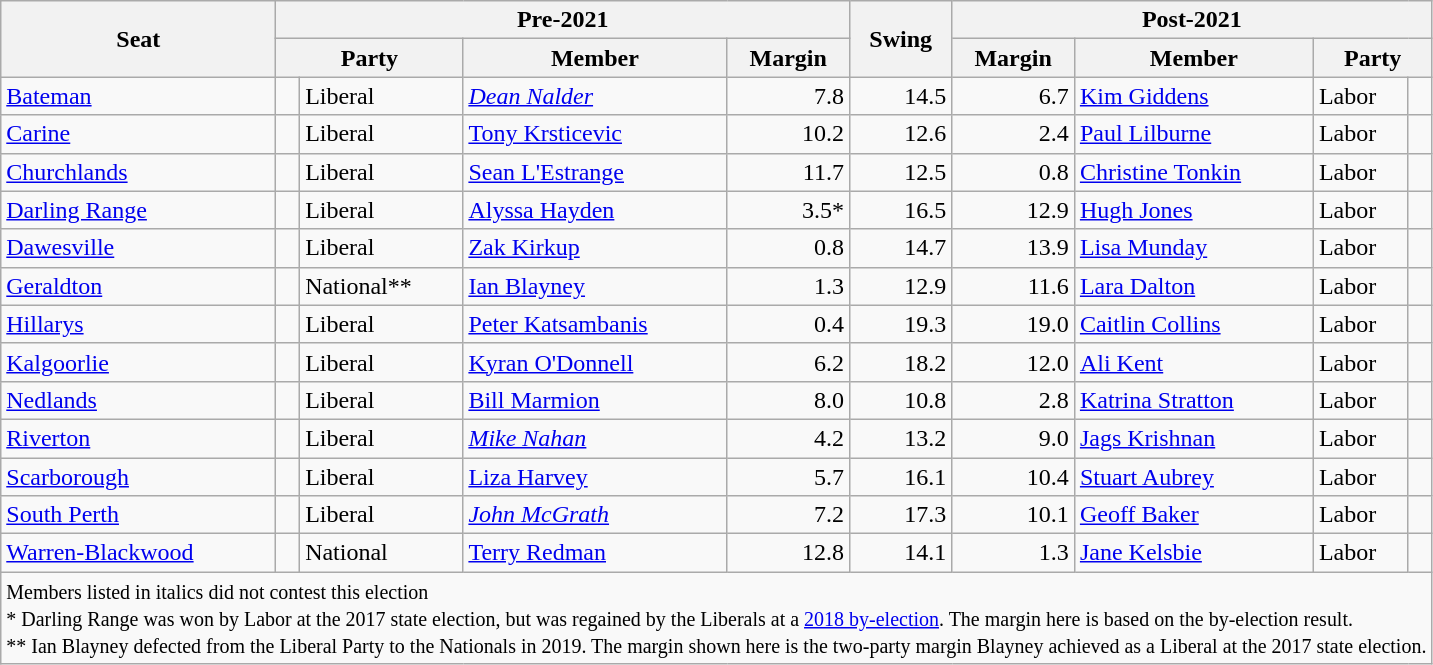<table class="wikitable">
<tr>
<th rowspan="2">Seat</th>
<th colspan="4">Pre-2021</th>
<th rowspan="2">Swing</th>
<th colspan="4">Post-2021</th>
</tr>
<tr>
<th colspan="2">Party</th>
<th>Member</th>
<th>Margin</th>
<th>Margin</th>
<th>Member</th>
<th colspan="2">Party</th>
</tr>
<tr>
<td><a href='#'>Bateman</a></td>
<td></td>
<td>Liberal</td>
<td><em><a href='#'>Dean Nalder</a></em></td>
<td style="text-align:right;">7.8</td>
<td style="text-align:right;">14.5</td>
<td style="text-align:right;">6.7</td>
<td><a href='#'>Kim Giddens</a></td>
<td>Labor</td>
<td></td>
</tr>
<tr>
<td><a href='#'>Carine</a></td>
<td></td>
<td>Liberal</td>
<td><a href='#'>Tony Krsticevic</a></td>
<td style="text-align:right;">10.2</td>
<td style="text-align:right;">12.6</td>
<td style="text-align:right;">2.4</td>
<td><a href='#'>Paul Lilburne</a></td>
<td>Labor</td>
<td></td>
</tr>
<tr>
<td><a href='#'>Churchlands</a></td>
<td></td>
<td>Liberal</td>
<td><a href='#'>Sean L'Estrange</a></td>
<td style="text-align:right;">11.7</td>
<td style="text-align:right;">12.5</td>
<td style="text-align:right;">0.8</td>
<td><a href='#'>Christine Tonkin</a></td>
<td>Labor</td>
<td></td>
</tr>
<tr>
<td><a href='#'>Darling Range</a></td>
<td></td>
<td>Liberal</td>
<td><a href='#'>Alyssa Hayden</a></td>
<td style="text-align:right;">3.5*</td>
<td style="text-align:right;">16.5</td>
<td style="text-align:right;">12.9</td>
<td><a href='#'>Hugh Jones</a></td>
<td>Labor</td>
<td></td>
</tr>
<tr>
<td><a href='#'>Dawesville</a></td>
<td></td>
<td>Liberal</td>
<td><a href='#'>Zak Kirkup</a></td>
<td style="text-align:right;">0.8</td>
<td style="text-align:right;">14.7</td>
<td style="text-align:right;">13.9</td>
<td><a href='#'>Lisa Munday</a></td>
<td>Labor</td>
<td></td>
</tr>
<tr>
<td><a href='#'>Geraldton</a></td>
<td></td>
<td>National**</td>
<td><a href='#'>Ian Blayney</a></td>
<td style="text-align:right;">1.3</td>
<td style="text-align:right;">12.9</td>
<td style="text-align:right;">11.6</td>
<td><a href='#'>Lara Dalton</a></td>
<td>Labor</td>
<td></td>
</tr>
<tr>
<td><a href='#'>Hillarys</a></td>
<td></td>
<td>Liberal</td>
<td><a href='#'>Peter Katsambanis</a></td>
<td style="text-align:right;">0.4</td>
<td style="text-align:right;">19.3</td>
<td style="text-align:right;">19.0</td>
<td><a href='#'>Caitlin Collins</a></td>
<td>Labor</td>
<td></td>
</tr>
<tr>
<td><a href='#'>Kalgoorlie</a></td>
<td></td>
<td>Liberal</td>
<td><a href='#'>Kyran O'Donnell</a></td>
<td style="text-align:right;">6.2</td>
<td style="text-align:right;">18.2</td>
<td style="text-align:right;">12.0</td>
<td><a href='#'>Ali Kent</a></td>
<td>Labor</td>
<td></td>
</tr>
<tr>
<td><a href='#'>Nedlands</a></td>
<td> </td>
<td>Liberal</td>
<td><a href='#'>Bill Marmion</a></td>
<td style="text-align:right;">8.0</td>
<td style="text-align:right;">10.8</td>
<td style="text-align:right;">2.8</td>
<td><a href='#'>Katrina Stratton</a></td>
<td>Labor</td>
<td> </td>
</tr>
<tr>
<td><a href='#'>Riverton</a></td>
<td></td>
<td>Liberal</td>
<td><em><a href='#'>Mike Nahan</a></em></td>
<td style="text-align:right;">4.2</td>
<td style="text-align:right;">13.2</td>
<td style="text-align:right;">9.0</td>
<td><a href='#'>Jags Krishnan</a></td>
<td>Labor</td>
<td></td>
</tr>
<tr>
<td><a href='#'>Scarborough</a></td>
<td></td>
<td>Liberal</td>
<td><a href='#'>Liza Harvey</a></td>
<td style="text-align:right;">5.7</td>
<td style="text-align:right;">16.1</td>
<td style="text-align:right;">10.4</td>
<td><a href='#'>Stuart Aubrey</a></td>
<td>Labor</td>
<td></td>
</tr>
<tr>
<td><a href='#'>South Perth</a></td>
<td></td>
<td>Liberal</td>
<td><em><a href='#'>John McGrath</a></em></td>
<td style="text-align:right;">7.2</td>
<td style="text-align:right;">17.3</td>
<td style="text-align:right;">10.1</td>
<td><a href='#'>Geoff Baker</a></td>
<td>Labor</td>
<td></td>
</tr>
<tr>
<td><a href='#'>Warren-Blackwood</a></td>
<td> </td>
<td>National</td>
<td><a href='#'>Terry Redman</a></td>
<td style="text-align:right;">12.8</td>
<td style="text-align:right;">14.1</td>
<td style="text-align:right;">1.3</td>
<td><a href='#'>Jane Kelsbie</a></td>
<td>Labor</td>
<td> </td>
</tr>
<tr>
<td colspan=10><small>Members listed in italics did not contest this election<br>* Darling Range was won by Labor at the 2017 state election, but was regained by the Liberals at a <a href='#'>2018 by-election</a>. The margin here is based on the by-election result.</small><br><small>** Ian Blayney defected from the Liberal Party to the Nationals in 2019. The margin shown here is the two-party margin Blayney achieved as a Liberal at the 2017 state election.</small></td>
</tr>
</table>
